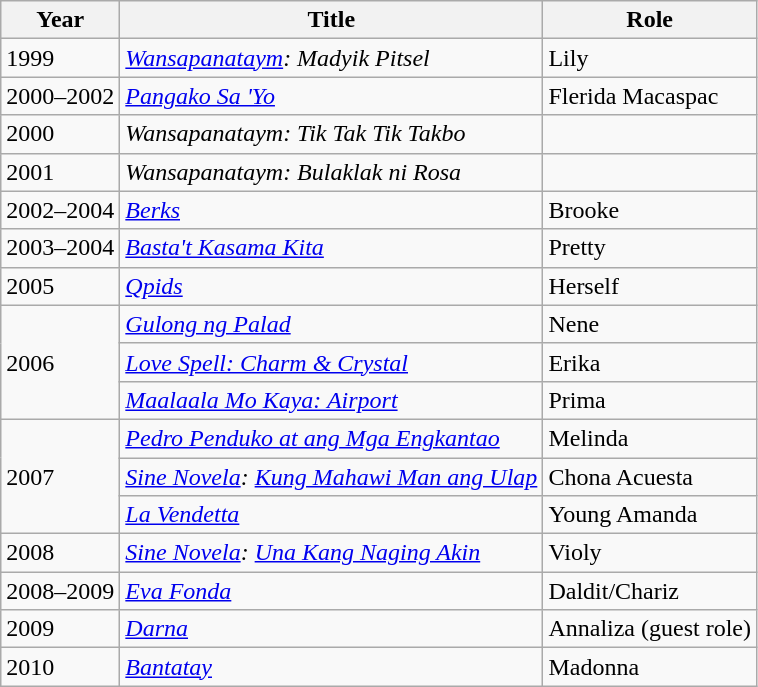<table class="wikitable sortable">
<tr>
<th>Year</th>
<th>Title</th>
<th>Role</th>
</tr>
<tr>
<td>1999</td>
<td><em><a href='#'>Wansapanataym</a>: Madyik Pitsel</em></td>
<td>Lily</td>
</tr>
<tr>
<td>2000–2002</td>
<td><em><a href='#'>Pangako Sa 'Yo</a></em></td>
<td>Flerida Macaspac</td>
</tr>
<tr>
<td>2000</td>
<td><em>Wansapanataym: Tik Tak Tik Takbo</em></td>
<td></td>
</tr>
<tr>
<td>2001</td>
<td><em>Wansapanataym: Bulaklak ni Rosa</em></td>
<td></td>
</tr>
<tr>
<td>2002–2004</td>
<td><em><a href='#'>Berks</a></em></td>
<td>Brooke</td>
</tr>
<tr>
<td>2003–2004</td>
<td><em><a href='#'>Basta't Kasama Kita</a></em></td>
<td>Pretty</td>
</tr>
<tr>
<td>2005</td>
<td><em><a href='#'>Qpids</a></em></td>
<td>Herself</td>
</tr>
<tr>
<td rowspan=3>2006</td>
<td><em><a href='#'>Gulong ng Palad</a></em></td>
<td>Nene</td>
</tr>
<tr>
<td><em><a href='#'>Love Spell: Charm & Crystal</a></em></td>
<td>Erika</td>
</tr>
<tr>
<td><em><a href='#'>Maalaala Mo Kaya: Airport</a></em></td>
<td>Prima</td>
</tr>
<tr>
<td rowspan=3>2007</td>
<td><em><a href='#'>Pedro Penduko at ang Mga Engkantao</a></em></td>
<td>Melinda</td>
</tr>
<tr>
<td><em><a href='#'>Sine Novela</a>: <a href='#'>Kung Mahawi Man ang Ulap</a></em></td>
<td>Chona Acuesta </td>
</tr>
<tr>
<td><em><a href='#'>La Vendetta</a></em></td>
<td>Young Amanda</td>
</tr>
<tr>
<td>2008</td>
<td><em><a href='#'>Sine Novela</a>: <a href='#'>Una Kang Naging Akin</a></em></td>
<td>Violy</td>
</tr>
<tr>
<td>2008–2009</td>
<td><em><a href='#'>Eva Fonda</a></em></td>
<td>Daldit/Chariz</td>
</tr>
<tr>
<td>2009</td>
<td><em><a href='#'>Darna</a></em></td>
<td>Annaliza (guest role)</td>
</tr>
<tr>
<td>2010</td>
<td><em><a href='#'>Bantatay</a></em></td>
<td>Madonna</td>
</tr>
</table>
